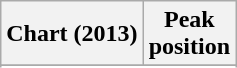<table class="wikitable sortable plainrowheaders" style="text-align:center">
<tr>
<th scope="col">Chart (2013)</th>
<th scope="col">Peak<br>position</th>
</tr>
<tr>
</tr>
<tr>
</tr>
<tr>
</tr>
<tr>
</tr>
<tr>
</tr>
<tr>
</tr>
<tr>
</tr>
<tr>
</tr>
<tr>
</tr>
<tr>
</tr>
<tr>
</tr>
<tr>
</tr>
<tr>
</tr>
<tr>
</tr>
<tr>
</tr>
<tr>
</tr>
<tr>
</tr>
</table>
